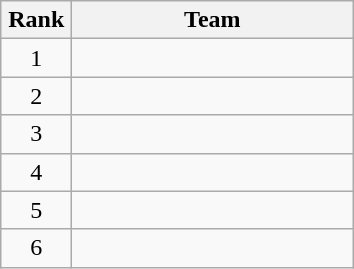<table class="wikitable" style="text-align: center;">
<tr>
<th width=40>Rank</th>
<th width=180>Team</th>
</tr>
<tr>
<td>1</td>
<td align=left></td>
</tr>
<tr>
<td>2</td>
<td align=left></td>
</tr>
<tr>
<td>3</td>
<td align=left></td>
</tr>
<tr>
<td>4</td>
<td align=left></td>
</tr>
<tr>
<td>5</td>
<td align=left></td>
</tr>
<tr>
<td>6</td>
<td align=left></td>
</tr>
</table>
